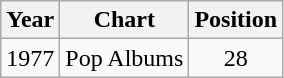<table class="wikitable">
<tr>
<th>Year</th>
<th>Chart</th>
<th>Position</th>
</tr>
<tr>
<td>1977</td>
<td>Pop Albums</td>
<td align="center">28</td>
</tr>
</table>
